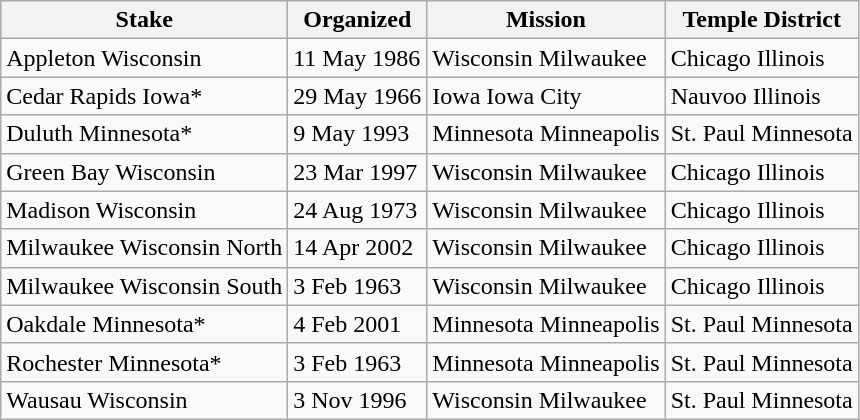<table class="wikitable sortable">
<tr>
<th>Stake</th>
<th data-sort-type=date>Organized</th>
<th>Mission</th>
<th>Temple District</th>
</tr>
<tr>
<td>Appleton Wisconsin</td>
<td>11 May 1986</td>
<td>Wisconsin Milwaukee</td>
<td>Chicago Illinois</td>
</tr>
<tr>
<td>Cedar Rapids Iowa*</td>
<td>29 May 1966</td>
<td>Iowa Iowa City</td>
<td>Nauvoo Illinois</td>
</tr>
<tr>
<td>Duluth Minnesota*</td>
<td>9 May 1993</td>
<td>Minnesota Minneapolis</td>
<td>St. Paul Minnesota</td>
</tr>
<tr>
<td>Green Bay Wisconsin</td>
<td>23 Mar 1997</td>
<td>Wisconsin Milwaukee</td>
<td>Chicago Illinois</td>
</tr>
<tr>
<td>Madison Wisconsin</td>
<td>24 Aug 1973</td>
<td>Wisconsin Milwaukee</td>
<td>Chicago Illinois</td>
</tr>
<tr>
<td>Milwaukee Wisconsin North</td>
<td>14 Apr 2002</td>
<td>Wisconsin Milwaukee</td>
<td>Chicago Illinois</td>
</tr>
<tr>
<td>Milwaukee Wisconsin South</td>
<td>3 Feb 1963</td>
<td>Wisconsin Milwaukee</td>
<td>Chicago Illinois</td>
</tr>
<tr>
<td>Oakdale Minnesota*</td>
<td>4 Feb 2001</td>
<td>Minnesota Minneapolis</td>
<td>St. Paul Minnesota</td>
</tr>
<tr>
<td>Rochester Minnesota*</td>
<td>3 Feb 1963</td>
<td>Minnesota Minneapolis</td>
<td>St. Paul Minnesota</td>
</tr>
<tr>
<td>Wausau Wisconsin</td>
<td>3 Nov 1996</td>
<td>Wisconsin Milwaukee</td>
<td>St. Paul Minnesota</td>
</tr>
</table>
